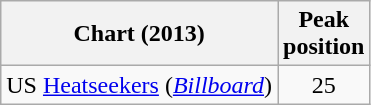<table class="wikitable">
<tr>
<th>Chart (2013)</th>
<th>Peak<br>position</th>
</tr>
<tr>
<td>US <a href='#'>Heatseekers</a> (<em><a href='#'>Billboard</a></em>)</td>
<td style="text-align:center;">25</td>
</tr>
</table>
